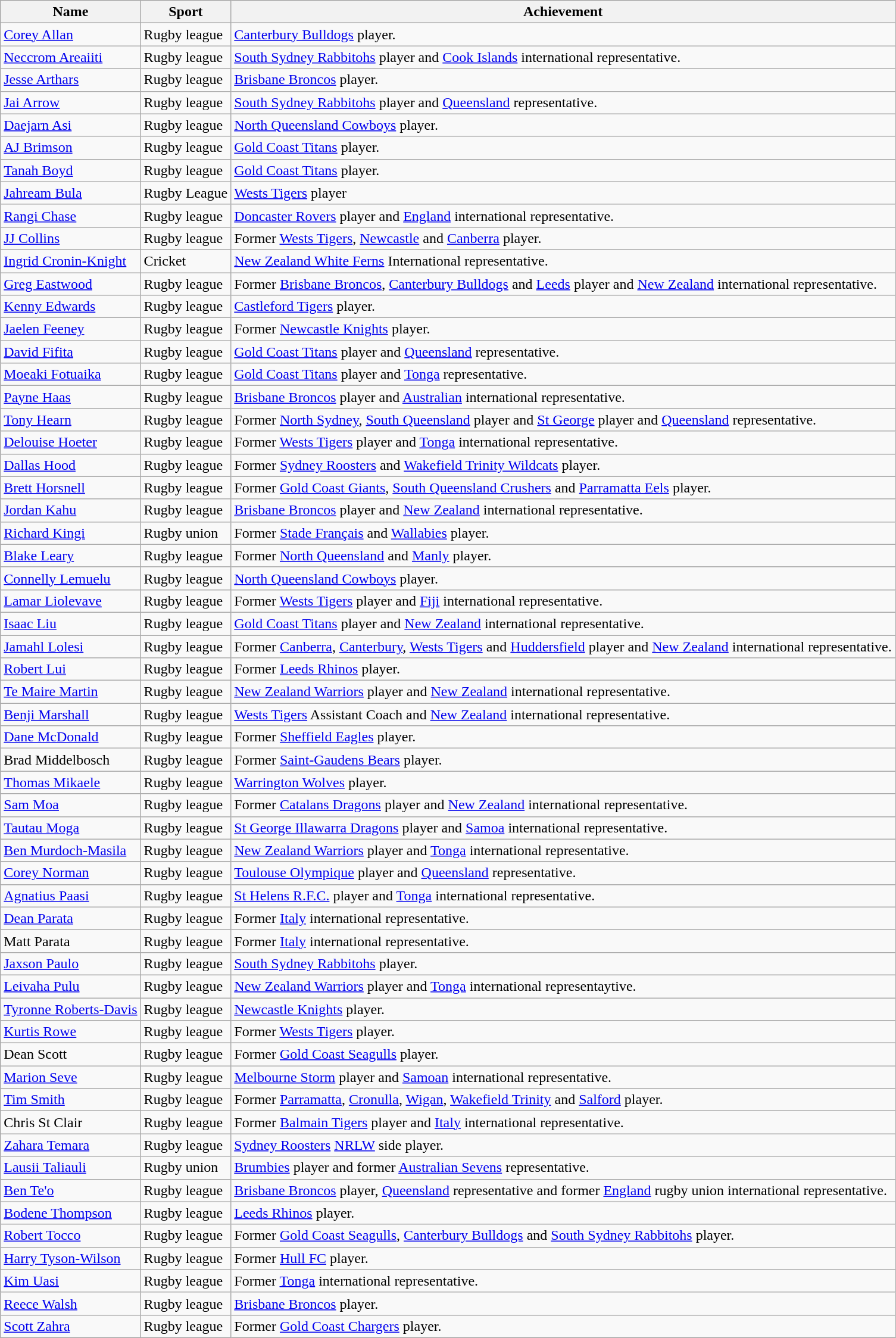<table class="wikitable sortable">
<tr>
<th>Name</th>
<th>Sport</th>
<th>Achievement</th>
</tr>
<tr>
<td style="white-space: nowrap;"><a href='#'>Corey Allan</a></td>
<td style="white-space: nowrap;">Rugby league</td>
<td><a href='#'>Canterbury Bulldogs</a> player.</td>
</tr>
<tr>
<td style="white-space: nowrap;"><a href='#'>Neccrom Areaiiti</a></td>
<td style="white-space: nowrap;">Rugby league</td>
<td><a href='#'>South Sydney Rabbitohs</a> player and <a href='#'>Cook Islands</a> international representative.</td>
</tr>
<tr>
<td style="white-space: nowrap;"><a href='#'>Jesse Arthars</a></td>
<td style="white-space: nowrap;">Rugby league</td>
<td style="white-space: nowrap;"><a href='#'>Brisbane Broncos</a> player.</td>
</tr>
<tr>
<td style="white-space: nowrap;"><a href='#'>Jai Arrow</a></td>
<td style="white-space: nowrap;">Rugby league</td>
<td><a href='#'>South Sydney Rabbitohs</a> player and <a href='#'>Queensland</a> representative.</td>
</tr>
<tr>
<td style="white-space: nowrap;"><a href='#'>Daejarn Asi</a></td>
<td style="white-space: nowrap;">Rugby league</td>
<td><a href='#'>North Queensland Cowboys</a> player.</td>
</tr>
<tr>
<td style="white-space: nowrap;"><a href='#'>AJ Brimson</a></td>
<td style="white-space: nowrap;">Rugby league</td>
<td><a href='#'>Gold Coast Titans</a> player.</td>
</tr>
<tr>
<td style="white-space: nowrap;"><a href='#'>Tanah Boyd</a></td>
<td style="white-space: nowrap;">Rugby league</td>
<td><a href='#'>Gold Coast Titans</a> player.</td>
</tr>
<tr>
<td><a href='#'>Jahream Bula</a></td>
<td>Rugby League</td>
<td><a href='#'>Wests Tigers</a> player</td>
</tr>
<tr>
<td style="white-space: nowrap;"><a href='#'>Rangi Chase</a></td>
<td style="white-space: nowrap;">Rugby league</td>
<td><a href='#'>Doncaster Rovers</a> player and <a href='#'>England</a> international representative.</td>
</tr>
<tr>
<td style="white-space: nowrap;"><a href='#'>JJ Collins</a></td>
<td style="white-space: nowrap;">Rugby league</td>
<td>Former <a href='#'>Wests Tigers</a>, <a href='#'>Newcastle</a> and <a href='#'>Canberra</a> player.</td>
</tr>
<tr>
<td style="white-space: nowrap;"><a href='#'>Ingrid Cronin-Knight</a></td>
<td style="white-space: nowrap;">Cricket</td>
<td><a href='#'>New Zealand White Ferns</a> International representative.</td>
</tr>
<tr>
<td style="white-space: nowrap;"><a href='#'>Greg Eastwood</a></td>
<td style="white-space: nowrap;">Rugby league</td>
<td>Former <a href='#'>Brisbane Broncos</a>, <a href='#'>Canterbury Bulldogs</a> and <a href='#'>Leeds</a> player and <a href='#'>New Zealand</a> international representative.</td>
</tr>
<tr>
<td style="white-space: nowrap;"><a href='#'>Kenny Edwards</a></td>
<td>Rugby league</td>
<td style="white-space: nowrap;"><a href='#'>Castleford Tigers</a> player.</td>
</tr>
<tr>
<td style="white-space: nowrap;"><a href='#'>Jaelen Feeney</a></td>
<td style="white-space: nowrap;">Rugby league</td>
<td>Former <a href='#'>Newcastle Knights</a> player.</td>
</tr>
<tr>
<td><a href='#'>David Fifita</a></td>
<td style="white-space: nowrap;">Rugby league</td>
<td style="white-space: nowrap;"><a href='#'>Gold Coast Titans</a> player and <a href='#'>Queensland</a> representative.</td>
</tr>
<tr>
<td style="white-space: nowrap;"><a href='#'>Moeaki Fotuaika</a></td>
<td style="white-space: nowrap;">Rugby league</td>
<td><a href='#'>Gold Coast Titans</a> player and <a href='#'>Tonga</a> representative.</td>
</tr>
<tr>
<td style="white-space: nowrap;"><a href='#'>Payne Haas</a></td>
<td style="white-space: nowrap;">Rugby league</td>
<td><a href='#'>Brisbane Broncos</a> player and <a href='#'>Australian</a> international representative.</td>
</tr>
<tr>
<td style="white-space: nowrap;"><a href='#'>Tony Hearn</a></td>
<td style="white-space: nowrap;">Rugby league</td>
<td>Former <a href='#'>North Sydney</a>, <a href='#'>South Queensland</a> player and <a href='#'>St George</a> player and <a href='#'>Queensland</a> representative.</td>
</tr>
<tr>
<td style="white-space: nowrap;"><a href='#'>Delouise Hoeter</a></td>
<td style="white-space: nowrap;">Rugby league</td>
<td>Former <a href='#'>Wests Tigers</a> player and <a href='#'>Tonga</a> international representative.</td>
</tr>
<tr>
<td style="white-space: nowrap;"><a href='#'>Dallas Hood</a></td>
<td style="white-space: nowrap;">Rugby league</td>
<td>Former <a href='#'>Sydney Roosters</a> and <a href='#'>Wakefield Trinity Wildcats</a> player.</td>
</tr>
<tr>
<td style="white-space: nowrap;"><a href='#'>Brett Horsnell</a></td>
<td style="white-space: nowrap;">Rugby league</td>
<td>Former <a href='#'>Gold Coast Giants</a>, <a href='#'>South Queensland Crushers</a> and <a href='#'>Parramatta Eels</a> player.</td>
</tr>
<tr>
<td style="white-space: nowrap;"><a href='#'>Jordan Kahu</a></td>
<td style="white-space: nowrap;">Rugby league</td>
<td><a href='#'>Brisbane Broncos</a> player and <a href='#'>New Zealand</a> international representative.</td>
</tr>
<tr>
<td style="white-space: nowrap;"><a href='#'>Richard Kingi</a></td>
<td style="white-space: nowrap;">Rugby union</td>
<td>Former <a href='#'>Stade Français</a> and <a href='#'>Wallabies</a> player.</td>
</tr>
<tr>
<td style="white-space: nowrap;"><a href='#'>Blake Leary</a></td>
<td style="white-space: nowrap;">Rugby league</td>
<td>Former <a href='#'>North Queensland</a> and <a href='#'>Manly</a> player.</td>
</tr>
<tr>
<td style="white-space: nowrap;"><a href='#'>Connelly Lemuelu</a></td>
<td style="white-space: nowrap;">Rugby league</td>
<td><a href='#'>North Queensland Cowboys</a> player.</td>
</tr>
<tr>
<td style="white-space: nowrap;"><a href='#'>Lamar Liolevave</a></td>
<td style="white-space: nowrap;">Rugby league</td>
<td>Former <a href='#'>Wests Tigers</a> player and <a href='#'>Fiji</a> international representative.</td>
</tr>
<tr>
<td style="white-space: nowrap;"><a href='#'>Isaac Liu</a></td>
<td style="white-space: nowrap;">Rugby league</td>
<td><a href='#'>Gold Coast Titans</a> player and <a href='#'>New Zealand</a> international representative.</td>
</tr>
<tr>
<td style="white-space: nowrap;"><a href='#'>Jamahl Lolesi</a></td>
<td style="white-space: nowrap;">Rugby league</td>
<td>Former <a href='#'>Canberra</a>, <a href='#'>Canterbury</a>, <a href='#'>Wests Tigers</a> and <a href='#'>Huddersfield</a> player and <a href='#'>New Zealand</a> international representative.</td>
</tr>
<tr>
<td style="white-space: nowrap;"><a href='#'>Robert Lui</a></td>
<td style="white-space: nowrap;">Rugby league</td>
<td>Former <a href='#'>Leeds Rhinos</a> player.</td>
</tr>
<tr>
<td style="white-space: nowrap;"><a href='#'>Te Maire Martin</a></td>
<td style="white-space: nowrap;">Rugby league</td>
<td><a href='#'>New Zealand Warriors</a> player and <a href='#'>New Zealand</a> international representative.</td>
</tr>
<tr>
<td style="white-space: nowrap;"><a href='#'>Benji Marshall</a></td>
<td style="white-space: nowrap;">Rugby league</td>
<td><a href='#'>Wests Tigers</a> Assistant Coach and <a href='#'>New Zealand</a> international representative.</td>
</tr>
<tr>
<td style="white-space: nowrap;"><a href='#'>Dane McDonald</a></td>
<td style="white-space: nowrap;">Rugby league</td>
<td>Former <a href='#'>Sheffield Eagles</a> player.</td>
</tr>
<tr>
<td style="white-space: nowrap;">Brad Middelbosch</td>
<td style="white-space: nowrap;">Rugby league</td>
<td>Former <a href='#'>Saint-Gaudens Bears</a> player.</td>
</tr>
<tr>
<td style="white-space: nowrap;"><a href='#'>Thomas Mikaele</a></td>
<td style="white-space: nowrap;">Rugby league</td>
<td><a href='#'>Warrington Wolves</a> player.</td>
</tr>
<tr>
<td style="white-space: nowrap;"><a href='#'>Sam Moa</a></td>
<td style="white-space: nowrap;">Rugby league</td>
<td>Former <a href='#'>Catalans Dragons</a> player and <a href='#'>New Zealand</a> international representative.</td>
</tr>
<tr>
<td style="white-space: nowrap;"><a href='#'>Tautau Moga</a></td>
<td style="white-space: nowrap;">Rugby league</td>
<td><a href='#'>St George Illawarra Dragons</a> player and <a href='#'>Samoa</a> international representative.</td>
</tr>
<tr>
<td style="white-space: nowrap;"><a href='#'>Ben Murdoch-Masila</a></td>
<td style="white-space: nowrap;">Rugby league</td>
<td><a href='#'>New Zealand Warriors</a> player and <a href='#'>Tonga</a> international representative.</td>
</tr>
<tr>
<td style="white-space: nowrap;"><a href='#'>Corey Norman</a></td>
<td style="white-space: nowrap;">Rugby league</td>
<td><a href='#'>Toulouse Olympique</a> player and <a href='#'>Queensland</a> representative.</td>
</tr>
<tr>
<td style="white-space: nowrap;"><a href='#'>Agnatius Paasi</a></td>
<td style="white-space: nowrap;">Rugby league</td>
<td><a href='#'>St Helens R.F.C.</a> player and <a href='#'>Tonga</a> international representative.</td>
</tr>
<tr>
<td style="white-space: nowrap;"><a href='#'>Dean Parata</a></td>
<td style="white-space: nowrap;">Rugby league</td>
<td>Former <a href='#'>Italy</a> international representative. </td>
</tr>
<tr>
<td style="white-space: nowrap;">Matt Parata</td>
<td style="white-space: nowrap;">Rugby league</td>
<td>Former <a href='#'>Italy</a> international representative.</td>
</tr>
<tr>
<td style="white-space: nowrap;"><a href='#'>Jaxson Paulo</a></td>
<td style="white-space: nowrap;">Rugby league</td>
<td><a href='#'>South Sydney Rabbitohs</a> player.</td>
</tr>
<tr>
<td style="white-space: nowrap;"><a href='#'>Leivaha Pulu</a></td>
<td style="white-space: nowrap;">Rugby league</td>
<td><a href='#'>New Zealand Warriors</a> player and <a href='#'>Tonga</a> international representaytive.</td>
</tr>
<tr>
<td style="white-space: nowrap;"><a href='#'>Tyronne Roberts-Davis</a></td>
<td style="white-space: nowrap;">Rugby league</td>
<td><a href='#'>Newcastle Knights</a> player.</td>
</tr>
<tr>
<td style="white-space: nowrap;"><a href='#'>Kurtis Rowe</a></td>
<td style="white-space: nowrap;">Rugby league</td>
<td>Former <a href='#'>Wests Tigers</a> player.</td>
</tr>
<tr>
<td style="white-space: nowrap;">Dean Scott</td>
<td style="white-space: nowrap;">Rugby league</td>
<td>Former <a href='#'>Gold Coast Seagulls</a> player.</td>
</tr>
<tr>
<td style="white-space: nowrap;"><a href='#'>Marion Seve</a></td>
<td style="white-space: nowrap;">Rugby league</td>
<td><a href='#'>Melbourne Storm</a> player and <a href='#'>Samoan</a> international representative.</td>
</tr>
<tr>
<td style="white-space: nowrap;"><a href='#'>Tim Smith</a></td>
<td style="white-space: nowrap;">Rugby league</td>
<td>Former <a href='#'>Parramatta</a>, <a href='#'>Cronulla</a>, <a href='#'>Wigan</a>, <a href='#'>Wakefield Trinity</a> and <a href='#'>Salford</a> player.</td>
</tr>
<tr>
<td style="white-space: nowrap;">Chris St Clair</td>
<td style="white-space: nowrap;">Rugby league</td>
<td>Former <a href='#'>Balmain Tigers</a> player and <a href='#'>Italy</a> international representative.</td>
</tr>
<tr>
<td style="white-space: nowrap;"><a href='#'>Zahara Temara</a></td>
<td style="white-space: nowrap;">Rugby league</td>
<td><a href='#'>Sydney Roosters</a> <a href='#'>NRLW</a> side player.</td>
</tr>
<tr>
<td style="white-space: nowrap;"><a href='#'>Lausii Taliauli</a></td>
<td style="white-space: nowrap;">Rugby union</td>
<td><a href='#'>Brumbies</a> player and former <a href='#'>Australian Sevens</a> representative.</td>
</tr>
<tr>
<td style="white-space: nowrap;"><a href='#'>Ben Te'o</a></td>
<td style="white-space: nowrap;">Rugby league</td>
<td><a href='#'>Brisbane Broncos</a> player, <a href='#'>Queensland</a> representative and former <a href='#'>England</a> rugby union international representative.</td>
</tr>
<tr>
<td style="white-space: nowrap;"><a href='#'>Bodene Thompson</a></td>
<td style="white-space: nowrap;">Rugby league</td>
<td><a href='#'>Leeds Rhinos</a> player.</td>
</tr>
<tr>
<td style="white-space: nowrap;"><a href='#'>Robert Tocco</a></td>
<td style="white-space: nowrap;">Rugby league</td>
<td>Former <a href='#'>Gold Coast Seagulls</a>, <a href='#'>Canterbury Bulldogs</a> and <a href='#'>South Sydney Rabbitohs</a> player.</td>
</tr>
<tr>
<td style="white-space: nowrap;"><a href='#'>Harry Tyson-Wilson</a></td>
<td style="white-space: nowrap;">Rugby league</td>
<td>Former <a href='#'>Hull FC</a> player.</td>
</tr>
<tr>
<td style="white-space: nowrap;"><a href='#'>Kim Uasi</a></td>
<td style="white-space: nowrap;">Rugby league</td>
<td>Former <a href='#'>Tonga</a> international representative.</td>
</tr>
<tr>
<td style="white-space: nowrap;"><a href='#'>Reece Walsh</a></td>
<td style="white-space: nowrap;">Rugby league</td>
<td><a href='#'>Brisbane Broncos</a> player.</td>
</tr>
<tr>
<td style="white-space: nowrap;"><a href='#'>Scott Zahra</a></td>
<td style="white-space: nowrap;">Rugby league</td>
<td>Former <a href='#'>Gold Coast Chargers</a> player.</td>
</tr>
</table>
